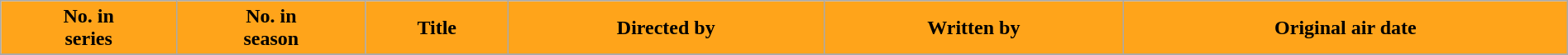<table class="wikitable plainrowheaders" style="width:100%">
<tr>
<th style="background: #FFA41A;">No. in<br>series</th>
<th style="background: #FFA41A;">No. in<br>season</th>
<th style="background: #FFA41A;">Title</th>
<th style="background: #FFA41A;">Directed by</th>
<th style="background: #FFA41A;">Written by</th>
<th style="background: #FFA41A;">Original air date</th>
</tr>
<tr>
</tr>
</table>
